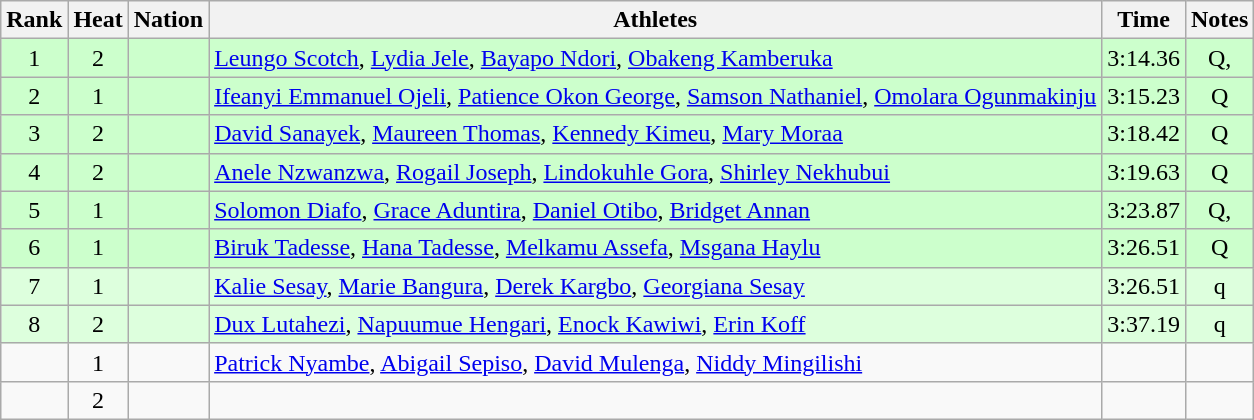<table class="wikitable sortable" style="text-align:center">
<tr>
<th>Rank</th>
<th>Heat</th>
<th>Nation</th>
<th>Athletes</th>
<th>Time</th>
<th>Notes</th>
</tr>
<tr bgcolor=ccffcc>
<td>1</td>
<td>2</td>
<td align=left></td>
<td align=left><a href='#'>Leungo Scotch</a>, <a href='#'>Lydia Jele</a>, <a href='#'>Bayapo Ndori</a>, <a href='#'>Obakeng Kamberuka</a></td>
<td>3:14.36</td>
<td>Q, </td>
</tr>
<tr bgcolor=ccffcc>
<td>2</td>
<td>1</td>
<td align=left></td>
<td align=left><a href='#'>Ifeanyi Emmanuel Ojeli</a>, <a href='#'>Patience Okon George</a>, <a href='#'>Samson Nathaniel</a>, <a href='#'>Omolara Ogunmakinju</a></td>
<td>3:15.23</td>
<td>Q</td>
</tr>
<tr bgcolor=ccffcc>
<td>3</td>
<td>2</td>
<td align=left></td>
<td align=left><a href='#'>David Sanayek</a>, <a href='#'>Maureen Thomas</a>, <a href='#'>Kennedy Kimeu</a>, <a href='#'>Mary Moraa</a></td>
<td>3:18.42</td>
<td>Q</td>
</tr>
<tr bgcolor=ccffcc>
<td>4</td>
<td>2</td>
<td align=left></td>
<td align=left><a href='#'>Anele Nzwanzwa</a>, <a href='#'>Rogail Joseph</a>, <a href='#'>Lindokuhle Gora</a>, <a href='#'>Shirley Nekhubui</a></td>
<td>3:19.63</td>
<td>Q</td>
</tr>
<tr bgcolor=ccffcc>
<td>5</td>
<td>1</td>
<td align=left></td>
<td align=left><a href='#'>Solomon Diafo</a>, <a href='#'>Grace Aduntira</a>, <a href='#'>Daniel Otibo</a>, <a href='#'>Bridget Annan</a></td>
<td>3:23.87</td>
<td>Q, </td>
</tr>
<tr bgcolor=ccffcc>
<td>6</td>
<td>1</td>
<td align=left></td>
<td align=left><a href='#'>Biruk Tadesse</a>, <a href='#'>Hana Tadesse</a>, <a href='#'>Melkamu Assefa</a>, <a href='#'>Msgana Haylu</a></td>
<td>3:26.51</td>
<td>Q</td>
</tr>
<tr bgcolor=ddffdd>
<td>7</td>
<td>1</td>
<td align=left></td>
<td align=left><a href='#'>Kalie Sesay</a>, <a href='#'>Marie Bangura</a>, <a href='#'>Derek Kargbo</a>, <a href='#'>Georgiana Sesay</a></td>
<td>3:26.51</td>
<td>q</td>
</tr>
<tr bgcolor=ddffdd>
<td>8</td>
<td>2</td>
<td align=left></td>
<td align=left><a href='#'>Dux Lutahezi</a>, <a href='#'>Napuumue Hengari</a>, <a href='#'>Enock Kawiwi</a>, <a href='#'>Erin Koff</a></td>
<td>3:37.19</td>
<td>q</td>
</tr>
<tr>
<td></td>
<td>1</td>
<td align=left></td>
<td align=left><a href='#'>Patrick Nyambe</a>, <a href='#'>Abigail Sepiso</a>, <a href='#'>David Mulenga</a>, <a href='#'>Niddy Mingilishi</a></td>
<td></td>
<td></td>
</tr>
<tr>
<td></td>
<td>2</td>
<td align=left></td>
<td align=left></td>
<td></td>
<td></td>
</tr>
</table>
